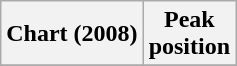<table class="wikitable plainrowheaders sortable" style="text-align:center">
<tr>
<th scope="col">Chart (2008)</th>
<th scope="col">Peak<br>position</th>
</tr>
<tr>
</tr>
</table>
